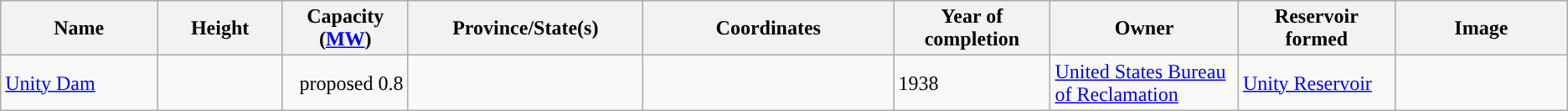<table class="wikitable sortable" border="1">
<tr>
<th width="10%">Name</th>
<th width="8%">Height</th>
<th width="8%">Capacity (<a href='#'>MW</a>)</th>
<th width="15%">Province/State(s)</th>
<th width="16%">Coordinates</th>
<th width="10%">Year of completion</th>
<th width="12%">Owner</th>
<th width="10%">Reservoir formed</th>
<th>Image</th>
</tr>
<tr>
<td><a href='#'>Unity Dam</a></td>
<td></td>
<td align="right">proposed 0.8</td>
<td></td>
<td></td>
<td>1938</td>
<td><a href='#'>United States Bureau of Reclamation</a></td>
<td><a href='#'>Unity Reservoir</a></td>
<td></td>
</tr>
</table>
